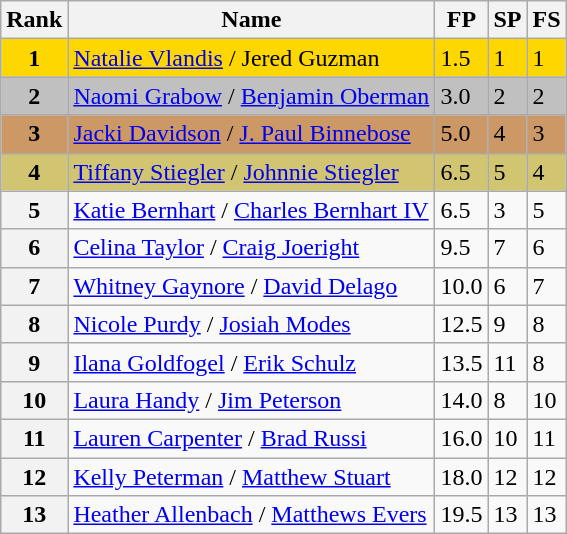<table class="wikitable sortable">
<tr>
<th>Rank</th>
<th>Name</th>
<th>FP</th>
<th>SP</th>
<th>FS</th>
</tr>
<tr bgcolor="gold">
<td align="center"><strong>1</strong></td>
<td><a href='#'>Natalie Vlandis</a> / Jered Guzman</td>
<td>1.5</td>
<td>1</td>
<td>1</td>
</tr>
<tr bgcolor="silver">
<td align="center"><strong>2</strong></td>
<td><a href='#'>Naomi Grabow</a> / <a href='#'>Benjamin Oberman</a></td>
<td>3.0</td>
<td>2</td>
<td>2</td>
</tr>
<tr bgcolor="cc9966">
<td align="center"><strong>3</strong></td>
<td><a href='#'>Jacki Davidson</a> / <a href='#'>J. Paul Binnebose</a></td>
<td>5.0</td>
<td>4</td>
<td>3</td>
</tr>
<tr bgcolor="#d1c571">
<td align="center"><strong>4</strong></td>
<td><a href='#'>Tiffany Stiegler</a> / <a href='#'>Johnnie Stiegler</a></td>
<td>6.5</td>
<td>5</td>
<td>4</td>
</tr>
<tr>
<th>5</th>
<td><a href='#'>Katie Bernhart</a> / <a href='#'>Charles Bernhart IV</a></td>
<td>6.5</td>
<td>3</td>
<td>5</td>
</tr>
<tr>
<th>6</th>
<td><a href='#'>Celina Taylor</a> / <a href='#'>Craig Joeright</a></td>
<td>9.5</td>
<td>7</td>
<td>6</td>
</tr>
<tr>
<th>7</th>
<td><a href='#'>Whitney Gaynore</a> / <a href='#'>David Delago</a></td>
<td>10.0</td>
<td>6</td>
<td>7</td>
</tr>
<tr>
<th>8</th>
<td><a href='#'>Nicole Purdy</a> / <a href='#'>Josiah Modes</a></td>
<td>12.5</td>
<td>9</td>
<td>8</td>
</tr>
<tr>
<th>9</th>
<td><a href='#'>Ilana Goldfogel</a> / <a href='#'>Erik Schulz</a></td>
<td>13.5</td>
<td>11</td>
<td>8</td>
</tr>
<tr>
<th>10</th>
<td><a href='#'>Laura Handy</a> / <a href='#'>Jim Peterson</a></td>
<td>14.0</td>
<td>8</td>
<td>10</td>
</tr>
<tr>
<th>11</th>
<td><a href='#'>Lauren Carpenter</a> / <a href='#'>Brad Russi</a></td>
<td>16.0</td>
<td>10</td>
<td>11</td>
</tr>
<tr>
<th>12</th>
<td><a href='#'>Kelly Peterman</a> / <a href='#'>Matthew Stuart</a></td>
<td>18.0</td>
<td>12</td>
<td>12</td>
</tr>
<tr>
<th>13</th>
<td><a href='#'>Heather Allenbach</a> / <a href='#'>Matthews Evers</a></td>
<td>19.5</td>
<td>13</td>
<td>13</td>
</tr>
</table>
